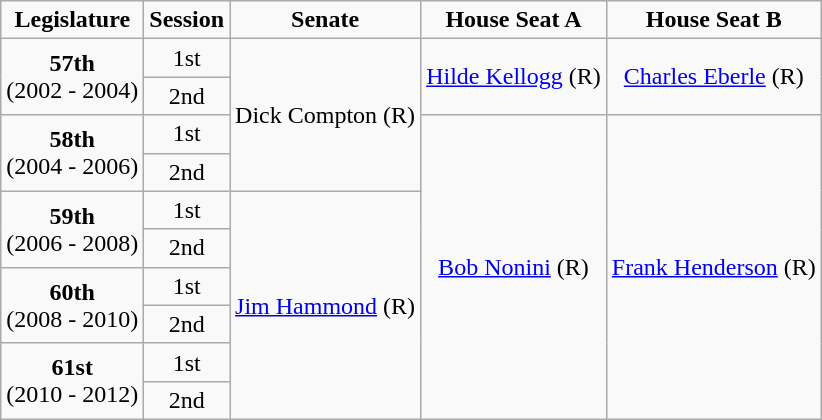<table class=wikitable style="text-align:center">
<tr>
<td><strong>Legislature</strong></td>
<td><strong>Session</strong></td>
<td><strong>Senate</strong></td>
<td><strong>House Seat A</strong></td>
<td><strong>House Seat B</strong></td>
</tr>
<tr>
<td rowspan="2" colspan="1" style="text-align: center;"><strong>57th</strong> <br> (2002 - 2004)</td>
<td>1st</td>
<td rowspan="4" colspan="1" style="text-align: center;" >Dick Compton (R)</td>
<td rowspan="2" colspan="1" style="text-align: center;" ><a href='#'>Hilde Kellogg</a> (R)</td>
<td rowspan="2" colspan="1" style="text-align: center;" ><a href='#'>Charles Eberle</a> (R)</td>
</tr>
<tr>
<td>2nd</td>
</tr>
<tr>
<td rowspan="2" colspan="1" style="text-align: center;"><strong>58th</strong> <br> (2004 - 2006)</td>
<td>1st</td>
<td rowspan="8" colspan="1" style="text-align: center;" ><a href='#'>Bob Nonini</a> (R)</td>
<td rowspan="8" colspan="1" style="text-align: center;" ><a href='#'>Frank Henderson</a> (R)</td>
</tr>
<tr>
<td>2nd</td>
</tr>
<tr>
<td rowspan="2" colspan="1" style="text-align: center;"><strong>59th</strong> <br> (2006 - 2008)</td>
<td>1st</td>
<td rowspan="6" colspan="1" style="text-align: center;" ><a href='#'>Jim Hammond</a> (R)</td>
</tr>
<tr>
<td>2nd</td>
</tr>
<tr>
<td rowspan="2" colspan="1" style="text-align: center;"><strong>60th</strong> <br> (2008 - 2010)</td>
<td>1st</td>
</tr>
<tr>
<td>2nd</td>
</tr>
<tr>
<td rowspan="2" colspan="1" style="text-align: center;"><strong>61st</strong> <br> (2010 - 2012)</td>
<td>1st</td>
</tr>
<tr>
<td>2nd</td>
</tr>
</table>
